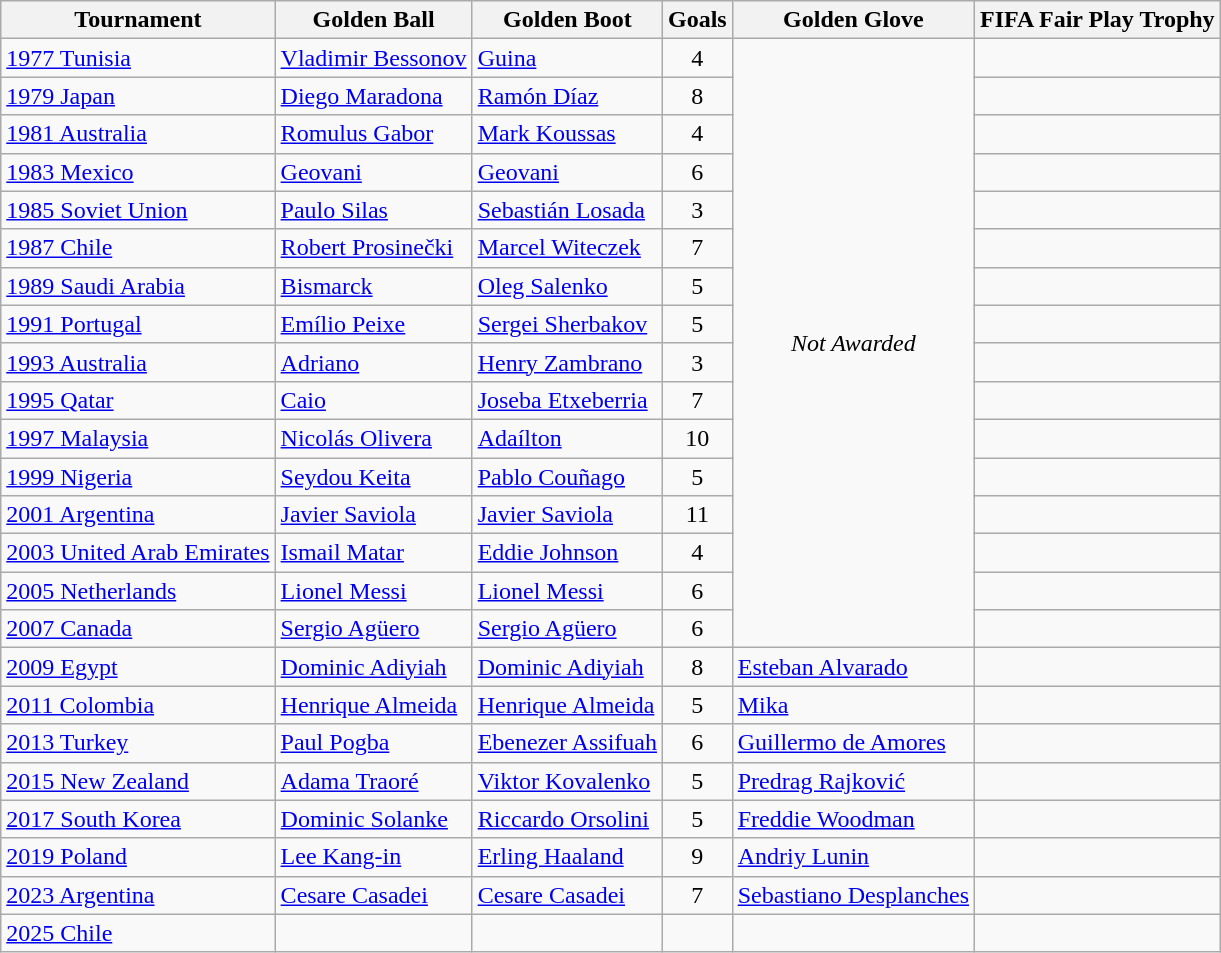<table class="wikitable">
<tr>
<th>Tournament</th>
<th>Golden Ball</th>
<th>Golden Boot</th>
<th>Goals</th>
<th>Golden Glove</th>
<th>FIFA Fair Play Trophy</th>
</tr>
<tr>
<td> <a href='#'>1977 Tunisia</a></td>
<td> <a href='#'>Vladimir Bessonov</a></td>
<td> <a href='#'>Guina</a></td>
<td align=center>4</td>
<td rowspan="16" align=center><em>Not Awarded</em></td>
<td></td>
</tr>
<tr>
<td> <a href='#'>1979 Japan</a></td>
<td> <a href='#'>Diego Maradona</a></td>
<td> <a href='#'>Ramón Díaz</a></td>
<td align=center>8</td>
<td></td>
</tr>
<tr>
<td> <a href='#'>1981 Australia</a></td>
<td> <a href='#'>Romulus Gabor</a></td>
<td> <a href='#'>Mark Koussas</a></td>
<td align=center>4</td>
<td></td>
</tr>
<tr>
<td> <a href='#'>1983 Mexico</a></td>
<td> <a href='#'>Geovani</a></td>
<td> <a href='#'>Geovani</a></td>
<td align=center>6</td>
<td></td>
</tr>
<tr>
<td> <a href='#'>1985 Soviet Union</a></td>
<td> <a href='#'>Paulo Silas</a></td>
<td> <a href='#'>Sebastián Losada</a></td>
<td align=center>3</td>
<td></td>
</tr>
<tr>
<td> <a href='#'>1987 Chile</a></td>
<td> <a href='#'>Robert Prosinečki</a></td>
<td> <a href='#'>Marcel Witeczek</a></td>
<td align=center>7</td>
<td></td>
</tr>
<tr>
<td> <a href='#'>1989 Saudi Arabia</a></td>
<td> <a href='#'>Bismarck</a></td>
<td> <a href='#'>Oleg Salenko</a></td>
<td align=center>5</td>
<td></td>
</tr>
<tr>
<td> <a href='#'>1991 Portugal</a></td>
<td> <a href='#'>Emílio Peixe</a></td>
<td> <a href='#'>Sergei Sherbakov</a></td>
<td align=center>5</td>
<td></td>
</tr>
<tr>
<td> <a href='#'>1993 Australia</a></td>
<td> <a href='#'>Adriano</a></td>
<td> <a href='#'>Henry Zambrano</a></td>
<td align=center>3</td>
<td></td>
</tr>
<tr>
<td> <a href='#'>1995 Qatar</a></td>
<td> <a href='#'>Caio</a></td>
<td> <a href='#'>Joseba Etxeberria</a></td>
<td align=center>7</td>
<td></td>
</tr>
<tr>
<td> <a href='#'>1997 Malaysia</a></td>
<td> <a href='#'>Nicolás Olivera</a></td>
<td> <a href='#'>Adaílton</a></td>
<td align=center>10</td>
<td></td>
</tr>
<tr>
<td> <a href='#'>1999 Nigeria</a></td>
<td> <a href='#'>Seydou Keita</a></td>
<td> <a href='#'>Pablo Couñago</a></td>
<td align=center>5</td>
<td></td>
</tr>
<tr>
<td> <a href='#'>2001 Argentina</a></td>
<td> <a href='#'>Javier Saviola</a></td>
<td> <a href='#'>Javier Saviola</a></td>
<td align=center>11</td>
<td></td>
</tr>
<tr>
<td> <a href='#'>2003 United Arab Emirates</a></td>
<td> <a href='#'>Ismail Matar</a></td>
<td> <a href='#'>Eddie Johnson</a></td>
<td align=center>4</td>
<td></td>
</tr>
<tr>
<td> <a href='#'>2005 Netherlands</a></td>
<td> <a href='#'>Lionel Messi</a></td>
<td> <a href='#'>Lionel Messi</a></td>
<td align=center>6</td>
<td></td>
</tr>
<tr>
<td> <a href='#'>2007 Canada</a></td>
<td> <a href='#'>Sergio Agüero</a></td>
<td> <a href='#'>Sergio Agüero</a></td>
<td align=center>6</td>
<td></td>
</tr>
<tr>
<td> <a href='#'>2009 Egypt</a></td>
<td> <a href='#'>Dominic Adiyiah</a></td>
<td> <a href='#'>Dominic Adiyiah</a></td>
<td align=center>8</td>
<td> <a href='#'>Esteban Alvarado</a></td>
<td></td>
</tr>
<tr>
<td> <a href='#'>2011 Colombia</a></td>
<td> <a href='#'>Henrique Almeida</a></td>
<td> <a href='#'>Henrique Almeida</a></td>
<td align=center>5</td>
<td> <a href='#'>Mika</a></td>
<td></td>
</tr>
<tr>
<td> <a href='#'>2013 Turkey</a></td>
<td> <a href='#'>Paul Pogba</a></td>
<td> <a href='#'>Ebenezer Assifuah</a></td>
<td align=center>6</td>
<td> <a href='#'>Guillermo de Amores</a></td>
<td></td>
</tr>
<tr>
<td> <a href='#'>2015 New Zealand</a></td>
<td> <a href='#'>Adama Traoré</a></td>
<td> <a href='#'>Viktor Kovalenko</a></td>
<td align=center>5</td>
<td> <a href='#'>Predrag Rajković</a></td>
<td></td>
</tr>
<tr>
<td> <a href='#'>2017 South Korea</a></td>
<td> <a href='#'>Dominic Solanke</a></td>
<td> <a href='#'>Riccardo Orsolini</a></td>
<td align=center>5</td>
<td> <a href='#'>Freddie Woodman</a></td>
<td></td>
</tr>
<tr>
<td> <a href='#'>2019 Poland</a></td>
<td> <a href='#'>Lee Kang-in</a></td>
<td> <a href='#'>Erling Haaland</a></td>
<td align=center>9</td>
<td> <a href='#'>Andriy Lunin</a></td>
<td></td>
</tr>
<tr>
<td> <a href='#'>2023 Argentina</a></td>
<td> <a href='#'>Cesare Casadei</a></td>
<td> <a href='#'>Cesare Casadei</a></td>
<td align=center>7</td>
<td> <a href='#'>Sebastiano Desplanches</a></td>
<td></td>
</tr>
<tr>
<td> <a href='#'>2025 Chile</a></td>
<td></td>
<td></td>
<td align=center></td>
<td></td>
<td></td>
</tr>
</table>
